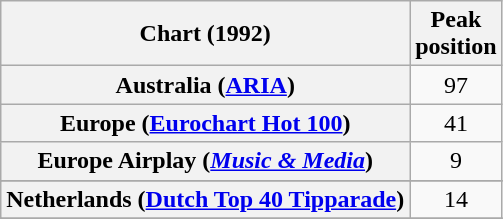<table class="wikitable sortable plainrowheaders" style="text-align:center">
<tr>
<th>Chart (1992)</th>
<th>Peak<br>position</th>
</tr>
<tr>
<th scope="row">Australia (<a href='#'>ARIA</a>)</th>
<td>97</td>
</tr>
<tr>
<th scope="row">Europe (<a href='#'>Eurochart Hot 100</a>)</th>
<td>41</td>
</tr>
<tr>
<th scope="row">Europe Airplay (<em><a href='#'>Music & Media</a></em>)</th>
<td>9</td>
</tr>
<tr>
</tr>
<tr>
</tr>
<tr>
<th scope="row">Netherlands (<a href='#'>Dutch Top 40 Tipparade</a>)</th>
<td>14</td>
</tr>
<tr>
</tr>
<tr>
</tr>
<tr>
</tr>
<tr>
</tr>
</table>
